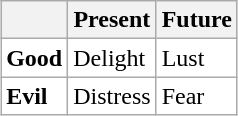<table class="wikitable" style="margin:1.0em auto;border:1px;background:white;">
<tr style="background:white">
<th> </th>
<th><strong>Present</strong></th>
<th><strong>Future</strong></th>
</tr>
<tr>
<td><strong>Good</strong></td>
<td>Delight</td>
<td>Lust</td>
</tr>
<tr>
<td><strong>Evil</strong></td>
<td>Distress</td>
<td>Fear</td>
</tr>
</table>
